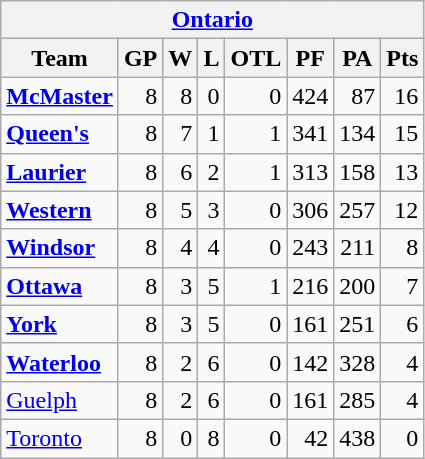<table class="wikitable" align="left">
<tr>
<th colspan="8"><a href='#'>Ontario</a></th>
</tr>
<tr>
<th>Team</th>
<th>GP</th>
<th>W</th>
<th>L</th>
<th>OTL</th>
<th>PF</th>
<th>PA</th>
<th>Pts</th>
</tr>
<tr align="right">
<td align="left"><strong><a href='#'>McMaster</a></strong></td>
<td>8</td>
<td>8</td>
<td>0</td>
<td>0</td>
<td>424</td>
<td>87</td>
<td>16</td>
</tr>
<tr align="right">
<td align="left"><strong><a href='#'>Queen's</a></strong></td>
<td>8</td>
<td>7</td>
<td>1</td>
<td>1</td>
<td>341</td>
<td>134</td>
<td>15</td>
</tr>
<tr align="right">
<td align="left"><strong><a href='#'>Laurier</a></strong></td>
<td>8</td>
<td>6</td>
<td>2</td>
<td>1</td>
<td>313</td>
<td>158</td>
<td>13</td>
</tr>
<tr align="right">
<td align="left"><strong><a href='#'>Western</a></strong></td>
<td>8</td>
<td>5</td>
<td>3</td>
<td>0</td>
<td>306</td>
<td>257</td>
<td>12</td>
</tr>
<tr align="right">
<td align="left"><strong><a href='#'>Windsor</a></strong></td>
<td>8</td>
<td>4</td>
<td>4</td>
<td>0</td>
<td>243</td>
<td>211</td>
<td>8</td>
</tr>
<tr align="right">
<td align="left"><strong><a href='#'>Ottawa</a></strong></td>
<td>8</td>
<td>3</td>
<td>5</td>
<td>1</td>
<td>216</td>
<td>200</td>
<td>7</td>
</tr>
<tr align="right">
<td align="left"><strong><a href='#'>York</a></strong></td>
<td>8</td>
<td>3</td>
<td>5</td>
<td>0</td>
<td>161</td>
<td>251</td>
<td>6</td>
</tr>
<tr align="right">
<td align="left"><strong><a href='#'>Waterloo</a></strong></td>
<td>8</td>
<td>2</td>
<td>6</td>
<td>0</td>
<td>142</td>
<td>328</td>
<td>4</td>
</tr>
<tr align="right">
<td align="left"><a href='#'>Guelph</a></td>
<td>8</td>
<td>2</td>
<td>6</td>
<td>0</td>
<td>161</td>
<td>285</td>
<td>4</td>
</tr>
<tr align="right">
<td align="left"><a href='#'>Toronto</a></td>
<td>8</td>
<td>0</td>
<td>8</td>
<td>0</td>
<td>42</td>
<td>438</td>
<td>0</td>
</tr>
</table>
